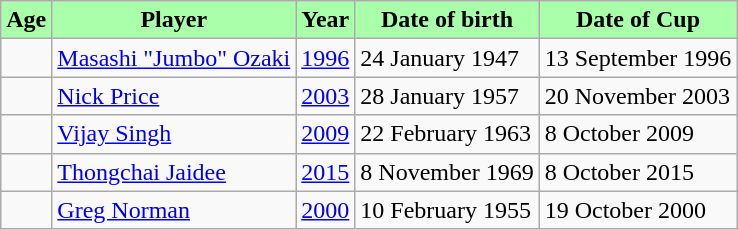<table class="wikitable">
<tr style="background:#aaffaa;">
<td align=center><strong>Age</strong></td>
<td align=center><strong>Player</strong></td>
<td align=center><strong>Year</strong></td>
<td align=center><strong>Date of birth</strong></td>
<td align=center><strong>Date of Cup</strong></td>
</tr>
<tr>
<td></td>
<td><a href='#'>Masashi "Jumbo" Ozaki</a></td>
<td><a href='#'>1996</a></td>
<td>24 January 1947</td>
<td>13 September 1996</td>
</tr>
<tr>
<td></td>
<td><a href='#'>Nick Price</a></td>
<td><a href='#'>2003</a></td>
<td>28 January 1957</td>
<td>20 November 2003</td>
</tr>
<tr>
<td></td>
<td><a href='#'>Vijay Singh</a></td>
<td><a href='#'>2009</a></td>
<td>22 February 1963</td>
<td>8 October 2009</td>
</tr>
<tr>
<td></td>
<td><a href='#'>Thongchai Jaidee</a></td>
<td><a href='#'>2015</a></td>
<td>8 November 1969</td>
<td>8 October 2015</td>
</tr>
<tr>
<td></td>
<td><a href='#'>Greg Norman</a></td>
<td><a href='#'>2000</a></td>
<td>10 February 1955</td>
<td>19 October 2000</td>
</tr>
</table>
